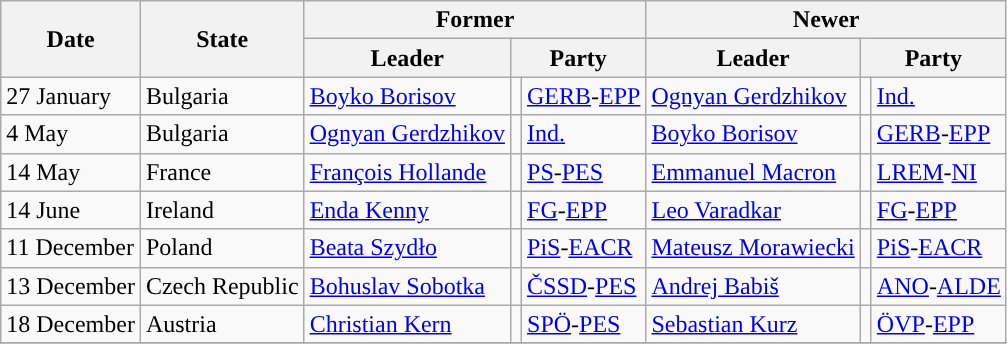<table class="wikitable">
<tr>
<th rowspan=2>Date</th>
<th rowspan=2>State</th>
<th colspan=3>Former</th>
<th colspan=3>Newer</th>
</tr>
<tr>
<th>Leader</th>
<th colspan=2>Party</th>
<th>Leader</th>
<th colspan=2>Party</th>
</tr>
<tr>
<td>27 January</td>
<td>Bulgaria</td>
<td><a href='#'>Boyko Borisov</a></td>
<td style="background-color:"></td>
<td><a href='#'>GERB</a>-<a href='#'>EPP</a></td>
<td><a href='#'>Ognyan Gerdzhikov</a></td>
<td style="background-color:"></td>
<td><a href='#'>Ind.</a></td>
</tr>
<tr>
<td>4 May</td>
<td>Bulgaria</td>
<td><a href='#'>Ognyan Gerdzhikov</a></td>
<td style="background-color:"></td>
<td><a href='#'>Ind.</a></td>
<td><a href='#'>Boyko Borisov</a></td>
<td style="background-color:"></td>
<td><a href='#'>GERB</a>-<a href='#'>EPP</a></td>
</tr>
<tr>
<td>14 May</td>
<td>France</td>
<td><a href='#'>François Hollande</a></td>
<td style="background-color:"></td>
<td><a href='#'>PS</a>-<a href='#'>PES</a></td>
<td><a href='#'>Emmanuel Macron</a></td>
<td style="background-color:"></td>
<td><a href='#'>LREM</a>-<a href='#'>NI</a></td>
</tr>
<tr>
<td>14 June</td>
<td>Ireland</td>
<td><a href='#'>Enda Kenny</a></td>
<td style="background-color:"></td>
<td><a href='#'>FG</a>-<a href='#'>EPP</a></td>
<td><a href='#'>Leo Varadkar</a></td>
<td style="background-color:"></td>
<td><a href='#'>FG</a>-<a href='#'>EPP</a></td>
</tr>
<tr>
<td>11 December</td>
<td>Poland</td>
<td><a href='#'>Beata Szydło</a></td>
<td style="background-color:"></td>
<td><a href='#'>PiS</a>-<a href='#'>EACR</a></td>
<td><a href='#'>Mateusz Morawiecki</a></td>
<td style="background-color:"></td>
<td><a href='#'>PiS</a>-<a href='#'>EACR</a></td>
</tr>
<tr>
<td>13 December</td>
<td>Czech Republic</td>
<td><a href='#'>Bohuslav Sobotka</a></td>
<td style="background-color:"></td>
<td><a href='#'>ČSSD</a>-<a href='#'>PES</a></td>
<td><a href='#'>Andrej Babiš</a></td>
<td style="background-color:"></td>
<td><a href='#'>ANO</a>-<a href='#'>ALDE</a></td>
</tr>
<tr>
<td>18 December</td>
<td>Austria</td>
<td><a href='#'>Christian Kern</a></td>
<td style="background-color:"></td>
<td><a href='#'>SPÖ</a>-<a href='#'>PES</a></td>
<td><a href='#'>Sebastian Kurz</a></td>
<td style="background-color:"></td>
<td><a href='#'>ÖVP</a>-<a href='#'>EPP</a></td>
</tr>
<tr>
</tr>
</table>
